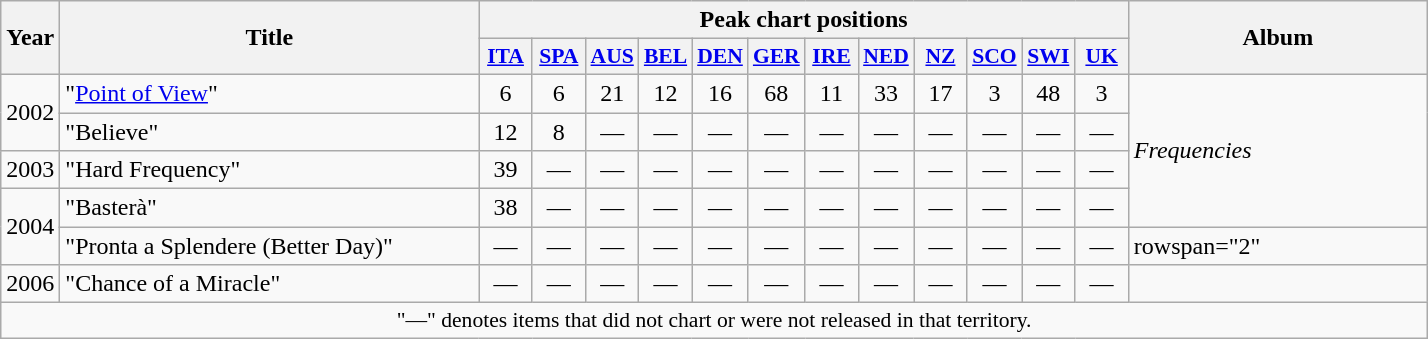<table class="wikitable">
<tr>
<th rowspan="2" style="width:2em;">Year</th>
<th rowspan="2" style="width:17em;">Title</th>
<th colspan="12">Peak chart positions</th>
<th rowspan="2" style="width:12em;">Album</th>
</tr>
<tr>
<th style="width:2em;font-size:90%;"><a href='#'>ITA</a><br></th>
<th style="width:2em;font-size:90%;"><a href='#'>SPA</a><br></th>
<th style="width:2em;font-size:90%;"><a href='#'>AUS</a><br></th>
<th style="width:2em;font-size:90%;"><a href='#'>BEL</a><br></th>
<th style="width:2em;font-size:90%;"><a href='#'>DEN</a><br></th>
<th style="width:2em;font-size:90%;"><a href='#'>GER</a><br></th>
<th style="width:2em;font-size:90%;"><a href='#'>IRE</a><br></th>
<th style="width:2em;font-size:90%;"><a href='#'>NED</a><br></th>
<th style="width:2em;font-size:90%;"><a href='#'>NZ</a><br></th>
<th style="width:2em;font-size:90%;"><a href='#'>SCO</a><br></th>
<th style="width:2em;font-size:90%;"><a href='#'>SWI</a><br></th>
<th style="width:2em;font-size:90%;"><a href='#'>UK</a><br></th>
</tr>
<tr>
<td rowspan="2">2002</td>
<td>"<a href='#'>Point of View</a>"</td>
<td align="center">6</td>
<td align="center">6</td>
<td align="center">21</td>
<td align="center">12</td>
<td align="center">16</td>
<td align="center">68</td>
<td align="center">11</td>
<td align="center">33</td>
<td align="center">17</td>
<td align="center">3</td>
<td align="center">48</td>
<td align="center">3</td>
<td rowspan="4"><em>Frequencies</em></td>
</tr>
<tr>
<td>"Believe"</td>
<td align="center">12</td>
<td align="center">8</td>
<td align="center">—</td>
<td align="center">—</td>
<td align="center">—</td>
<td align="center">—</td>
<td align="center">—</td>
<td align="center">—</td>
<td align="center">—</td>
<td align="center">—</td>
<td align="center">—</td>
<td align="center">—</td>
</tr>
<tr>
<td>2003</td>
<td>"Hard Frequency"</td>
<td align="center">39</td>
<td align="center">—</td>
<td align="center">—</td>
<td align="center">—</td>
<td align="center">—</td>
<td align="center">—</td>
<td align="center">—</td>
<td align="center">—</td>
<td align="center">—</td>
<td align="center">—</td>
<td align="center">—</td>
<td align="center">—</td>
</tr>
<tr>
<td rowspan="2">2004</td>
<td>"Basterà"</td>
<td align="center">38</td>
<td align="center">—</td>
<td align="center">—</td>
<td align="center">—</td>
<td align="center">—</td>
<td align="center">—</td>
<td align="center">—</td>
<td align="center">—</td>
<td align="center">—</td>
<td align="center">—</td>
<td align="center">—</td>
<td align="center">—</td>
</tr>
<tr>
<td>"Pronta a Splendere (Better Day)"</td>
<td align="center">—</td>
<td align="center">—</td>
<td align="center">—</td>
<td align="center">—</td>
<td align="center">—</td>
<td align="center">—</td>
<td align="center">—</td>
<td align="center">—</td>
<td align="center">—</td>
<td align="center">—</td>
<td align="center">—</td>
<td align="center">—</td>
<td>rowspan="2" </td>
</tr>
<tr>
<td>2006</td>
<td>"Chance of a Miracle"</td>
<td align="center">—</td>
<td align="center">—</td>
<td align="center">—</td>
<td align="center">—</td>
<td align="center">—</td>
<td align="center">—</td>
<td align="center">—</td>
<td align="center">—</td>
<td align="center">—</td>
<td align="center">—</td>
<td align="center">—</td>
<td align="center">—</td>
</tr>
<tr>
<td align="center" colspan="15" style="font-size:90%">"—" denotes items that did not chart or were not released in that territory.</td>
</tr>
</table>
